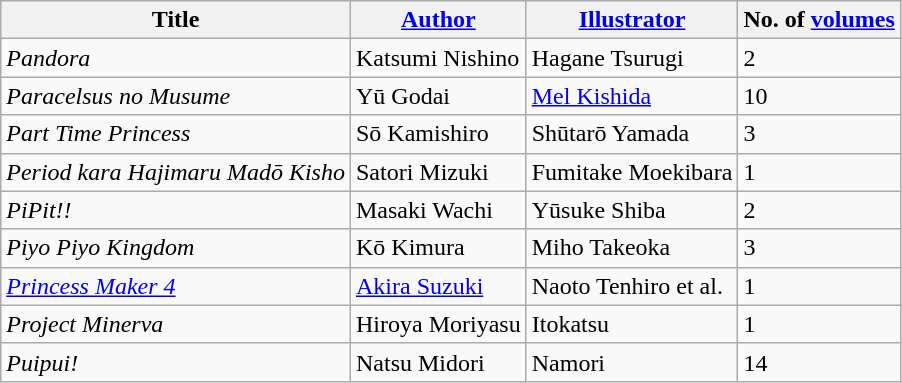<table class="wikitable">
<tr>
<th scope="col">Title</th>
<th scope="col"><a href='#'>Author</a></th>
<th scope="col"><a href='#'>Illustrator</a></th>
<th scope="col">No. of <a href='#'>volumes</a></th>
</tr>
<tr>
<td><em>Pandora</em></td>
<td>Katsumi Nishino</td>
<td>Hagane Tsurugi</td>
<td>2</td>
</tr>
<tr>
<td><em>Paracelsus no Musume</em></td>
<td>Yū Godai</td>
<td><a href='#'>Mel Kishida</a></td>
<td>10</td>
</tr>
<tr>
<td><em>Part Time Princess</em></td>
<td>Sō Kamishiro</td>
<td>Shūtarō Yamada</td>
<td>3</td>
</tr>
<tr>
<td><em>Period kara Hajimaru Madō Kisho</em></td>
<td>Satori Mizuki</td>
<td>Fumitake Moekibara</td>
<td>1</td>
</tr>
<tr>
<td><em>PiPit!!</em></td>
<td>Masaki Wachi</td>
<td>Yūsuke Shiba</td>
<td>2</td>
</tr>
<tr>
<td><em>Piyo Piyo Kingdom</em></td>
<td>Kō Kimura</td>
<td>Miho Takeoka</td>
<td>3</td>
</tr>
<tr>
<td><em><a href='#'>Princess Maker 4</a></em></td>
<td><a href='#'>Akira Suzuki</a></td>
<td>Naoto Tenhiro et al.</td>
<td>1</td>
</tr>
<tr>
<td><em>Project Minerva</em></td>
<td>Hiroya Moriyasu</td>
<td>Itokatsu</td>
<td>1</td>
</tr>
<tr>
<td><em>Puipui!</em></td>
<td>Natsu Midori</td>
<td>Namori</td>
<td>14</td>
</tr>
</table>
